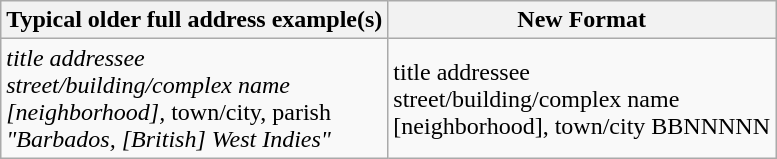<table class="wikitable sortable">
<tr>
<th>Typical older full address example(s)</th>
<th>New Format</th>
</tr>
<tr>
<td><em>title</em> <em>addressee</em><br><em>street/building/complex name</em><br><em>[neighborhood], </em>town/city, parish<em><br>"Barbados, [British] West Indies"</td>
<td></em>title<em> </em>addressee<em><br></em>street/building/complex name<em><br></em>[neighborhood], town/city BBNNNNN<em></td>
</tr>
</table>
